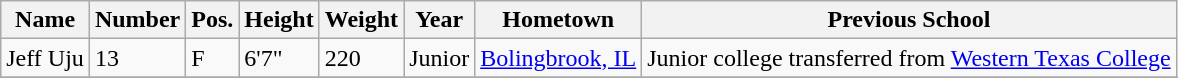<table class="wikitable sortable" border="1">
<tr>
<th>Name</th>
<th>Number</th>
<th>Pos.</th>
<th>Height</th>
<th>Weight</th>
<th>Year</th>
<th>Hometown</th>
<th class="unsortable">Previous School</th>
</tr>
<tr>
<td>Jeff Uju</td>
<td>13</td>
<td>F</td>
<td>6'7"</td>
<td>220</td>
<td>Junior</td>
<td><a href='#'>Bolingbrook, IL</a></td>
<td>Junior college transferred from <a href='#'>Western Texas College</a></td>
</tr>
<tr>
</tr>
</table>
